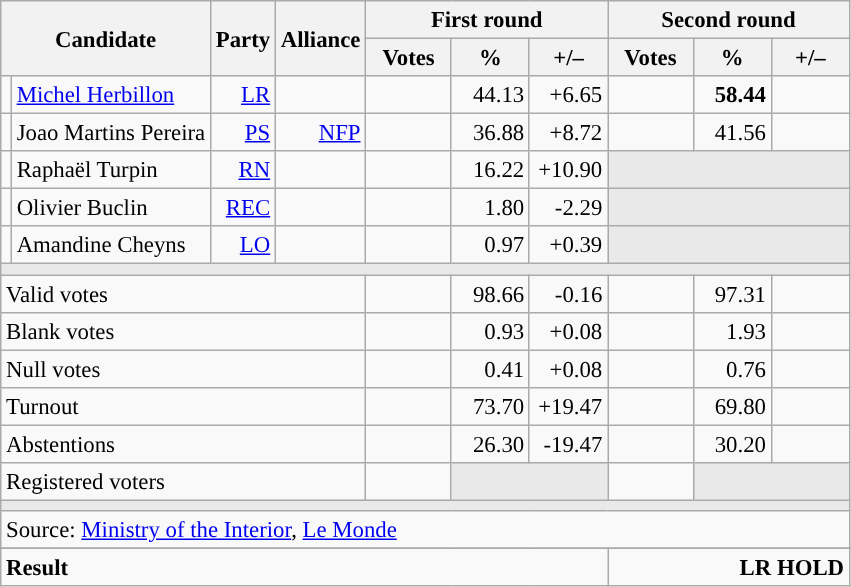<table class="wikitable" style="text-align:right;font-size:95%;">
<tr>
<th rowspan="2" colspan="2">Candidate</th>
<th rowspan="2">Party</th>
<th rowspan="2">Alliance</th>
<th colspan="3">First round</th>
<th colspan="3">Second round</th>
</tr>
<tr>
<th style="width:50px;">Votes</th>
<th style="width:45px;">%</th>
<th style="width:45px;">+/–</th>
<th style="width:50px;">Votes</th>
<th style="width:45px;">%</th>
<th style="width:45px;">+/–</th>
</tr>
<tr>
<td style="color:inherit;background:"></td>
<td style="text-align:left;"><a href='#'>Michel Herbillon</a></td>
<td><a href='#'>LR</a></td>
<td></td>
<td></td>
<td>44.13</td>
<td>+6.65</td>
<td><strong></strong></td>
<td><strong>58.44</strong></td>
<td></td>
</tr>
<tr>
<td style="color:inherit;background:"></td>
<td style="text-align:left;">Joao Martins Pereira</td>
<td><a href='#'>PS</a></td>
<td><a href='#'>NFP</a></td>
<td></td>
<td>36.88</td>
<td>+8.72</td>
<td></td>
<td>41.56</td>
<td></td>
</tr>
<tr>
<td style="color:inherit;background:"></td>
<td style="text-align:left;">Raphaël Turpin</td>
<td><a href='#'>RN</a></td>
<td></td>
<td></td>
<td>16.22</td>
<td>+10.90</td>
<td colspan="3" style="background:#E9E9E9;"></td>
</tr>
<tr>
<td style="color:inherit;background:"></td>
<td style="text-align:left;">Olivier Buclin</td>
<td><a href='#'>REC</a></td>
<td></td>
<td></td>
<td>1.80</td>
<td>-2.29</td>
<td colspan="3" style="background:#E9E9E9;"></td>
</tr>
<tr>
<td style="color:inherit;background:"></td>
<td style="text-align:left;">Amandine Cheyns</td>
<td><a href='#'>LO</a></td>
<td></td>
<td></td>
<td>0.97</td>
<td>+0.39</td>
<td colspan="3" style="background:#E9E9E9;"></td>
</tr>
<tr>
<td colspan="10" style="background:#E9E9E9;"></td>
</tr>
<tr>
<td colspan="4" style="text-align:left;">Valid votes</td>
<td></td>
<td>98.66</td>
<td>-0.16</td>
<td></td>
<td>97.31</td>
<td></td>
</tr>
<tr>
<td colspan="4" style="text-align:left;">Blank votes</td>
<td></td>
<td>0.93</td>
<td>+0.08</td>
<td></td>
<td>1.93</td>
<td></td>
</tr>
<tr>
<td colspan="4" style="text-align:left;">Null votes</td>
<td></td>
<td>0.41</td>
<td>+0.08</td>
<td></td>
<td>0.76</td>
<td></td>
</tr>
<tr>
<td colspan="4" style="text-align:left;">Turnout</td>
<td></td>
<td>73.70</td>
<td>+19.47</td>
<td></td>
<td>69.80</td>
<td></td>
</tr>
<tr>
<td colspan="4" style="text-align:left;">Abstentions</td>
<td></td>
<td>26.30</td>
<td>-19.47</td>
<td></td>
<td>30.20</td>
<td></td>
</tr>
<tr>
<td colspan="4" style="text-align:left;">Registered voters</td>
<td></td>
<td colspan="2" style="background:#E9E9E9;"></td>
<td></td>
<td colspan="2" style="background:#E9E9E9;"></td>
</tr>
<tr>
<td colspan="10" style="background:#E9E9E9;"></td>
</tr>
<tr>
<td colspan="10" style="text-align:left;">Source: <a href='#'>Ministry of the Interior</a>, <a href='#'>Le Monde</a></td>
</tr>
<tr>
</tr>
<tr style="font-weight:bold">
<td colspan="7" style="text-align:left;">Result</td>
<td colspan="7" style="background-color:">LR HOLD</td>
</tr>
</table>
